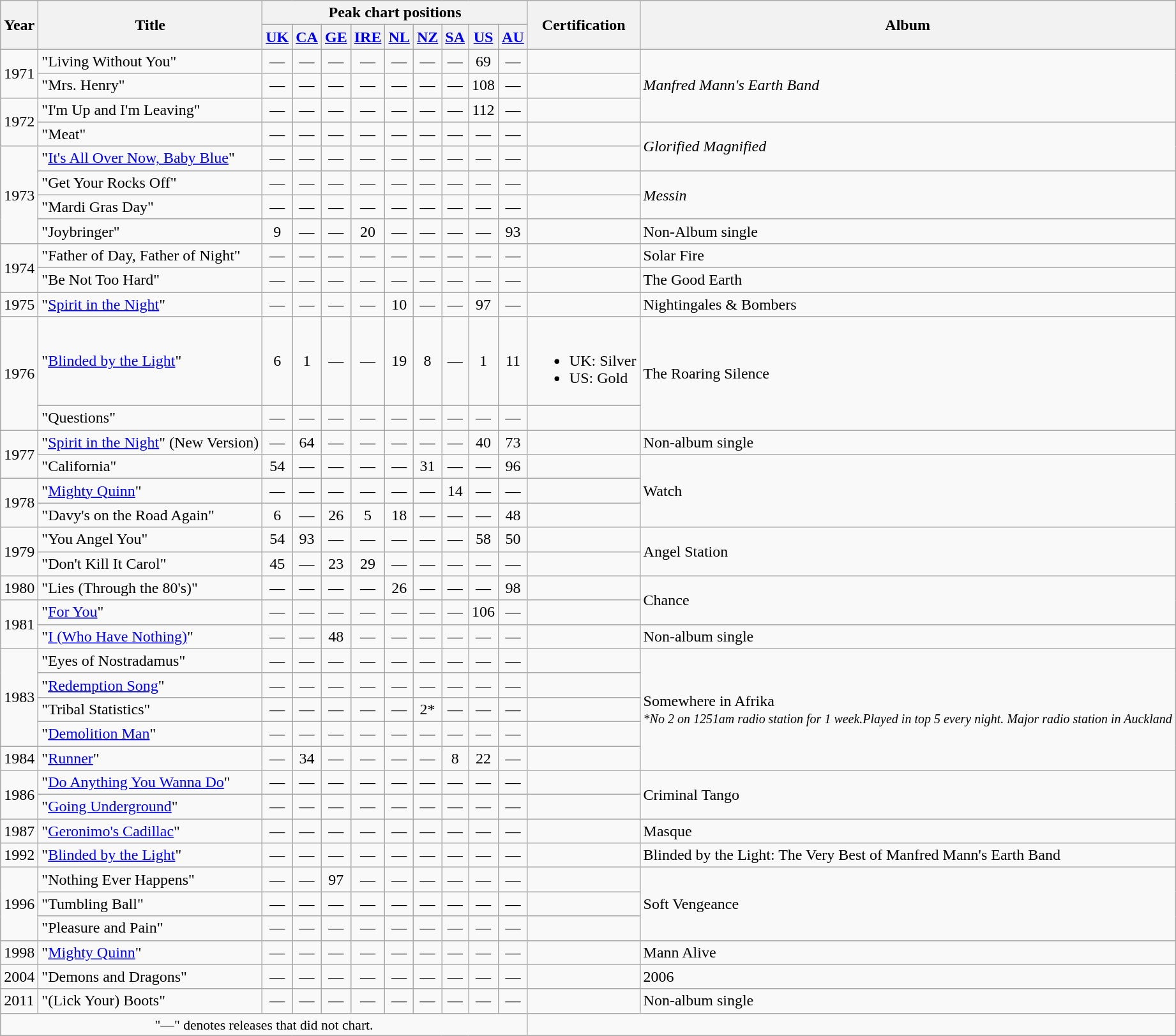<table class="wikitable">
<tr>
<th rowspan="2">Year</th>
<th rowspan="2">Title</th>
<th colspan="9">Peak chart positions</th>
<th rowspan="2">Certification</th>
<th rowspan="2">Album</th>
</tr>
<tr>
<th><a href='#'>UK</a><br></th>
<th><a href='#'>CA</a><br></th>
<th><a href='#'>GE</a><br></th>
<th><a href='#'>IRE</a><br></th>
<th><a href='#'>NL</a><br></th>
<th><a href='#'>NZ</a><br></th>
<th><a href='#'>SA</a><br></th>
<th><a href='#'>US</a><br></th>
<th><a href='#'>AU</a><br></th>
</tr>
<tr>
<td rowspan="2">1971</td>
<td>"Living Without You"</td>
<td align="center">—</td>
<td align="center">—</td>
<td align="center">—</td>
<td align="center">—</td>
<td align="center">—</td>
<td align="center">—</td>
<td align="center">—</td>
<td align="center">69</td>
<td align="center">—</td>
<td></td>
<td rowspan="3"><em>Manfred Mann's Earth Band</em></td>
</tr>
<tr>
<td>"Mrs. Henry"</td>
<td align="center">—</td>
<td align="center">—</td>
<td align="center">—</td>
<td align="center">—</td>
<td align="center">—</td>
<td align="center">—</td>
<td align="center">—</td>
<td align="center">108</td>
<td align="center">—</td>
<td></td>
</tr>
<tr>
<td rowspan="2">1972</td>
<td>"I'm Up and I'm Leaving"</td>
<td align="center">—</td>
<td align="center">—</td>
<td align="center">—</td>
<td align="center">—</td>
<td align="center">—</td>
<td align="center">—</td>
<td align="center">—</td>
<td align="center">112</td>
<td align="center">—</td>
<td></td>
</tr>
<tr>
<td>"Meat"</td>
<td align="center">—</td>
<td align="center">—</td>
<td align="center">—</td>
<td align="center">—</td>
<td align="center">—</td>
<td align="center">—</td>
<td align="center">—</td>
<td align="center">—</td>
<td align="center">—</td>
<td></td>
<td rowspan="2"><em>Glorified Magnified</em></td>
</tr>
<tr>
<td rowspan="4">1973</td>
<td>"<a href='#'>It's All Over Now, Baby Blue</a>"</td>
<td align="center">—</td>
<td align="center">—</td>
<td align="center">—</td>
<td align="center">—</td>
<td align="center">—</td>
<td align="center">—</td>
<td align="center">—</td>
<td align="center">—</td>
<td align="center">—</td>
<td></td>
</tr>
<tr>
<td>"Get Your Rocks Off"</td>
<td align="center">—</td>
<td align="center">—</td>
<td align="center">—</td>
<td align="center">—</td>
<td align="center">—</td>
<td align="center">—</td>
<td align="center">—</td>
<td align="center">—</td>
<td align="center">—</td>
<td></td>
<td rowspan="2"><em>Messin<strong></td>
</tr>
<tr>
<td>"Mardi Gras Day"</td>
<td align="center">—</td>
<td align="center">—</td>
<td align="center">—</td>
<td align="center">—</td>
<td align="center">—</td>
<td align="center">—</td>
<td align="center">—</td>
<td align="center">—</td>
<td align="center">—</td>
<td></td>
</tr>
<tr>
<td>"Joybringer"</td>
<td align="center">9</td>
<td align="center">—</td>
<td align="center">—</td>
<td align="center">20</td>
<td align="center">—</td>
<td align="center">—</td>
<td align="center">—</td>
<td align="center">—</td>
<td align="center">93</td>
<td></td>
<td rowspan="1">Non-Album single</td>
</tr>
<tr>
<td rowspan="2">1974</td>
<td>"Father of Day, Father of Night"</td>
<td align="center">—</td>
<td align="center">—</td>
<td align="center">—</td>
<td align="center">—</td>
<td align="center">—</td>
<td align="center">—</td>
<td align="center">—</td>
<td align="center">—</td>
<td align="center">—</td>
<td></td>
<td rowspan="1"></em>Solar Fire<em></td>
</tr>
<tr>
<td>"Be Not Too Hard"</td>
<td align="center">—</td>
<td align="center">—</td>
<td align="center">—</td>
<td align="center">—</td>
<td align="center">—</td>
<td align="center">—</td>
<td align="center">—</td>
<td align="center">—</td>
<td align="center">—</td>
<td></td>
<td></em>The Good Earth<em></td>
</tr>
<tr>
<td>1975</td>
<td>"<a href='#'>Spirit in the Night</a>"</td>
<td align="center">—</td>
<td align="center">—</td>
<td align="center">—</td>
<td align="center">—</td>
<td align="center">10</td>
<td align="center">—</td>
<td align="center">—</td>
<td align="center">97</td>
<td align="center">—</td>
<td></td>
<td></em>Nightingales & Bombers<em></td>
</tr>
<tr>
<td rowspan="2">1976</td>
<td>"<a href='#'>Blinded by the Light</a>"</td>
<td align="center">6</td>
<td align="center">1</td>
<td align="center">—</td>
<td align="center">—</td>
<td align="center">19</td>
<td align="center">8</td>
<td align="center">—</td>
<td align="center">1</td>
<td align="center">11</td>
<td><br><ul><li>UK: Silver</li><li>US: Gold</li></ul></td>
<td rowspan="2"></em>The Roaring Silence<em></td>
</tr>
<tr>
<td>"Questions"</td>
<td align="center">—</td>
<td align="center">—</td>
<td align="center">—</td>
<td align="center">—</td>
<td align="center">—</td>
<td align="center">—</td>
<td align="center">—</td>
<td align="center">—</td>
<td align="center">—</td>
<td></td>
</tr>
<tr>
<td rowspan="2">1977</td>
<td>"<a href='#'>Spirit in the Night</a>" (New Version)</td>
<td align="center">—</td>
<td align="center">64</td>
<td align="center">—</td>
<td align="center">—</td>
<td align="center">—</td>
<td align="center">—</td>
<td align="center">—</td>
<td align="center">40</td>
<td align="center">73</td>
<td></td>
<td>Non-album single</td>
</tr>
<tr>
<td>"California"</td>
<td align="center">54</td>
<td align="center">—</td>
<td align="center">—</td>
<td align="center">—</td>
<td align="center">—</td>
<td align="center">31</td>
<td align="center">—</td>
<td align="center">—</td>
<td align="center">96</td>
<td></td>
<td rowspan="3"></em>Watch<em></td>
</tr>
<tr>
<td rowspan="2">1978</td>
<td>"<a href='#'>Mighty Quinn</a>"</td>
<td align="center">—</td>
<td align="center">—</td>
<td align="center">—</td>
<td align="center">—</td>
<td align="center">—</td>
<td align="center">—</td>
<td align="center">14</td>
<td align="center">—</td>
<td align="center">—</td>
<td></td>
</tr>
<tr>
<td>"Davy's on the Road Again"</td>
<td align="center">6</td>
<td align="center">—</td>
<td align="center">26</td>
<td align="center">5</td>
<td align="center">18</td>
<td align="center">—</td>
<td align="center">—</td>
<td align="center">—</td>
<td align="center">48</td>
<td></td>
</tr>
<tr>
<td rowspan="2">1979</td>
<td>"You Angel You"</td>
<td align="center">54</td>
<td align="center">93</td>
<td align="center">—</td>
<td align="center">—</td>
<td align="center">—</td>
<td align="center">—</td>
<td align="center">—</td>
<td align="center">58</td>
<td align="center">50</td>
<td></td>
<td rowspan="2"></em>Angel Station<em></td>
</tr>
<tr>
<td>"Don't Kill It Carol"</td>
<td align="center">45</td>
<td align="center">—</td>
<td align="center">23</td>
<td align="center">29</td>
<td align="center">—</td>
<td align="center">—</td>
<td align="center">—</td>
<td align="center">—</td>
<td align="center">—</td>
<td></td>
</tr>
<tr>
<td>1980</td>
<td>"Lies (Through the 80's)"</td>
<td align="center">—</td>
<td align="center">—</td>
<td align="center">—</td>
<td align="center">—</td>
<td align="center">26</td>
<td align="center">—</td>
<td align="center">—</td>
<td align="center">—</td>
<td align="center">98</td>
<td></td>
<td rowspan="2"></em>Chance<em></td>
</tr>
<tr>
<td rowspan="2">1981</td>
<td>"<a href='#'>For You</a>"</td>
<td align="center">—</td>
<td align="center">—</td>
<td align="center">—</td>
<td align="center">—</td>
<td align="center">—</td>
<td align="center">—</td>
<td align="center">—</td>
<td align="center">106</td>
<td align="center">—</td>
<td></td>
</tr>
<tr>
<td>"<a href='#'>I (Who Have Nothing)</a>"</td>
<td align="center">—</td>
<td align="center">—</td>
<td align="center">48</td>
<td align="center">—</td>
<td align="center">—</td>
<td align="center">—</td>
<td align="center">—</td>
<td align="center">—</td>
<td align="center">—</td>
<td></td>
<td>Non-album single</td>
</tr>
<tr>
<td rowspan="4">1983</td>
<td>"Eyes of Nostradamus"</td>
<td align="center">—</td>
<td align="center">—</td>
<td align="center">—</td>
<td align="center">—</td>
<td align="center">—</td>
<td align="center">—</td>
<td align="center">—</td>
<td align="center">—</td>
<td align="center">—</td>
<td></td>
<td rowspan="5"></em>Somewhere in Afrika<em><br><small>*No 2 on 1251am radio station for 1 week.</small><small>Played in top 5 every night.  Major radio station in Auckland</small></td>
</tr>
<tr>
<td>"<a href='#'>Redemption Song</a>"</td>
<td align="center">—</td>
<td align="center">—</td>
<td align="center">—</td>
<td align="center">—</td>
<td align="center">—</td>
<td align="center">—</td>
<td align="center">—</td>
<td align="center">—</td>
<td align="center">—</td>
<td></td>
</tr>
<tr>
<td>"Tribal Statistics"</td>
<td align="center">—</td>
<td align="center">—</td>
<td align="center">—</td>
<td align="center">—</td>
<td align="center">—</td>
<td align="center">2*</td>
<td align="center">—</td>
<td align="center">—</td>
<td align="center">—</td>
<td></td>
</tr>
<tr>
<td>"<a href='#'>Demolition Man</a>"</td>
<td align="center">—</td>
<td align="center">—</td>
<td align="center">—</td>
<td align="center">—</td>
<td align="center">—</td>
<td align="center">—</td>
<td align="center">—</td>
<td align="center">—</td>
<td align="center">—</td>
<td></td>
</tr>
<tr>
<td>1984</td>
<td>"<a href='#'>Runner</a>"</td>
<td align="center">—</td>
<td align="center">34</td>
<td align="center">—</td>
<td align="center">—</td>
<td align="center">—</td>
<td align="center">—</td>
<td align="center">8</td>
<td align="center">22</td>
<td align="center">—</td>
<td></td>
</tr>
<tr>
<td rowspan="2">1986</td>
<td>"<a href='#'>Do Anything You Wanna Do</a>"</td>
<td align="center">—</td>
<td align="center">—</td>
<td align="center">—</td>
<td align="center">—</td>
<td align="center">—</td>
<td align="center">—</td>
<td align="center">—</td>
<td align="center">—</td>
<td align="center">—</td>
<td></td>
<td rowspan="2"></em>Criminal Tango<em></td>
</tr>
<tr>
<td>"<a href='#'>Going Underground</a>"</td>
<td align="center">—</td>
<td align="center">—</td>
<td align="center">—</td>
<td align="center">—</td>
<td align="center">—</td>
<td align="center">—</td>
<td align="center">—</td>
<td align="center">—</td>
<td align="center">—</td>
<td></td>
</tr>
<tr>
<td>1987</td>
<td>"<a href='#'>Geronimo's Cadillac</a>"</td>
<td align="center">—</td>
<td align="center">—</td>
<td align="center">—</td>
<td align="center">—</td>
<td align="center">—</td>
<td align="center">—</td>
<td align="center">—</td>
<td align="center">—</td>
<td align="center">—</td>
<td></td>
<td></em>Masque<em></td>
</tr>
<tr>
<td>1992</td>
<td>"<a href='#'>Blinded by the Light</a>"</td>
<td align="center">—</td>
<td align="center">—</td>
<td align="center">—</td>
<td align="center">—</td>
<td align="center">—</td>
<td align="center">—</td>
<td align="center">—</td>
<td align="center">—</td>
<td align="center">—</td>
<td></td>
<td></em>Blinded by the Light: The Very Best of Manfred Mann's Earth Band<em></td>
</tr>
<tr>
<td rowspan="3">1996</td>
<td>"Nothing Ever Happens"</td>
<td align="center">—</td>
<td align="center">—</td>
<td align="center">97</td>
<td align="center">—</td>
<td align="center">—</td>
<td align="center">—</td>
<td align="center">—</td>
<td align="center">—</td>
<td align="center">—</td>
<td></td>
<td rowspan="3"></em>Soft Vengeance<em></td>
</tr>
<tr>
<td>"Tumbling Ball"</td>
<td align="center">—</td>
<td align="center">—</td>
<td align="center">—</td>
<td align="center">—</td>
<td align="center">—</td>
<td align="center">—</td>
<td align="center">—</td>
<td align="center">—</td>
<td align="center">—</td>
<td></td>
</tr>
<tr>
<td>"Pleasure and Pain"</td>
<td align="center">—</td>
<td align="center">—</td>
<td align="center">—</td>
<td align="center">—</td>
<td align="center">—</td>
<td align="center">—</td>
<td align="center">—</td>
<td align="center">—</td>
<td align="center">—</td>
<td></td>
</tr>
<tr>
<td>1998</td>
<td>"<a href='#'>Mighty Quinn</a>"</td>
<td align="center">—</td>
<td align="center">—</td>
<td align="center">—</td>
<td align="center">—</td>
<td align="center">—</td>
<td align="center">—</td>
<td align="center">—</td>
<td align="center">—</td>
<td align="center">—</td>
<td></td>
<td></em>Mann Alive<em></td>
</tr>
<tr>
<td>2004</td>
<td>"Demons and Dragons"</td>
<td align="center">—</td>
<td align="center">—</td>
<td align="center">—</td>
<td align="center">—</td>
<td align="center">—</td>
<td align="center">—</td>
<td align="center">—</td>
<td align="center">—</td>
<td align="center">—</td>
<td></td>
<td></em>2006<em></td>
</tr>
<tr>
<td>2011</td>
<td>"(Lick Your) Boots"</td>
<td align="center">—</td>
<td align="center">—</td>
<td align="center">—</td>
<td align="center">—</td>
<td align="center">—</td>
<td align="center">—</td>
<td align="center">—</td>
<td align="center">—</td>
<td align="center">—</td>
<td></td>
<td>Non-album single</td>
</tr>
<tr>
<td colspan="11" align="center" style="font-size:90%">"—" denotes releases that did not chart.</td>
</tr>
</table>
